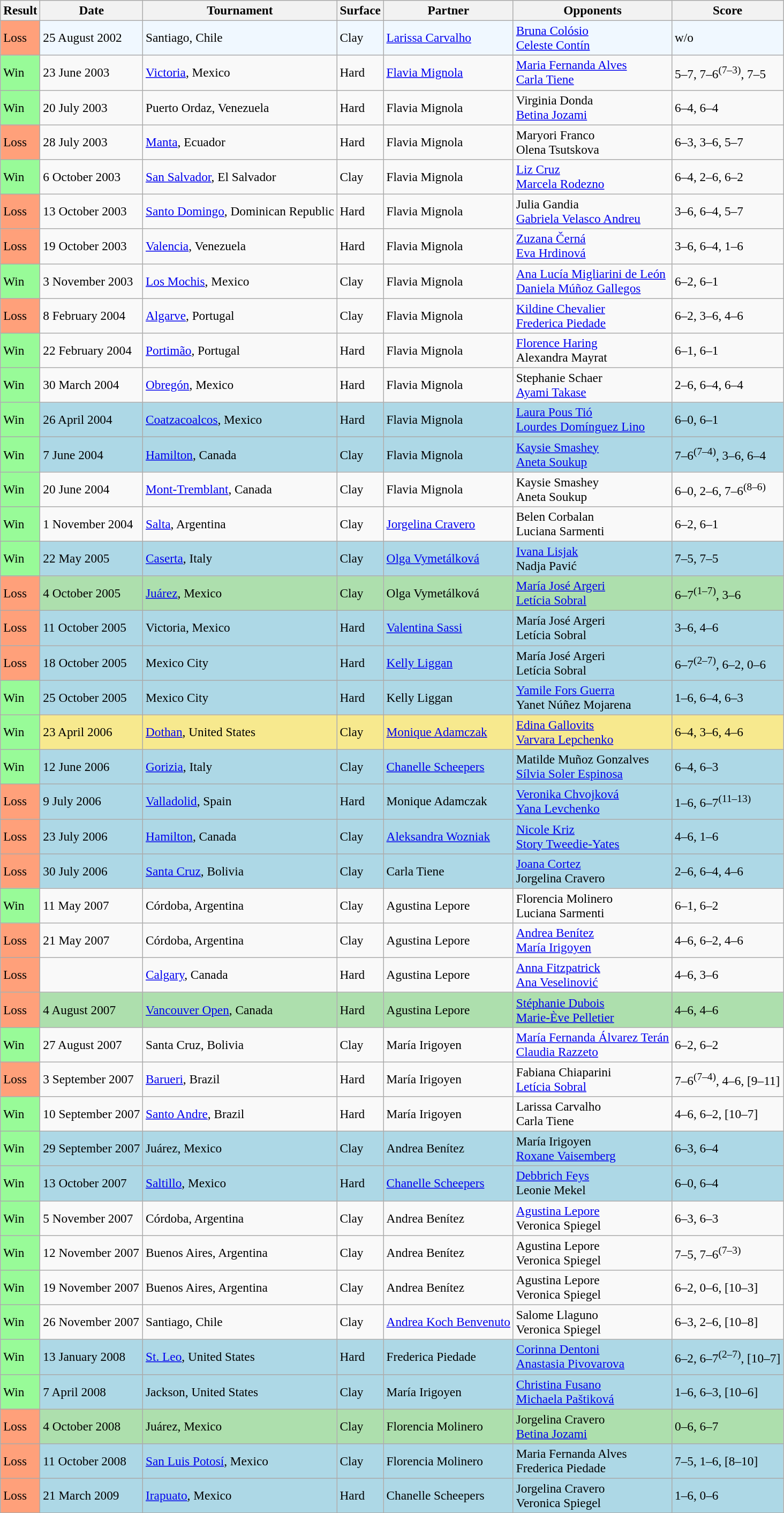<table class="sortable wikitable" style=font-size:97%>
<tr>
<th>Result</th>
<th>Date</th>
<th>Tournament</th>
<th>Surface</th>
<th>Partner</th>
<th>Opponents</th>
<th>Score</th>
</tr>
<tr style="background:#f0f8ff;">
<td style="background:#ffa07a;">Loss</td>
<td>25 August 2002</td>
<td>Santiago, Chile</td>
<td>Clay</td>
<td> <a href='#'>Larissa Carvalho</a></td>
<td> <a href='#'>Bruna Colósio</a> <br>  <a href='#'>Celeste Contín</a></td>
<td>w/o</td>
</tr>
<tr>
<td style="background:#98fb98;">Win</td>
<td>23 June 2003</td>
<td><a href='#'>Victoria</a>, Mexico</td>
<td>Hard</td>
<td> <a href='#'>Flavia Mignola</a></td>
<td> <a href='#'>Maria Fernanda Alves</a> <br>  <a href='#'>Carla Tiene</a></td>
<td>5–7, 7–6<sup>(7–3)</sup>, 7–5</td>
</tr>
<tr>
<td style="background:#98fb98;">Win</td>
<td>20 July 2003</td>
<td>Puerto Ordaz, Venezuela</td>
<td>Hard</td>
<td> Flavia Mignola</td>
<td> Virginia Donda <br>  <a href='#'>Betina Jozami</a></td>
<td>6–4, 6–4</td>
</tr>
<tr>
<td style="background:#ffa07a;">Loss</td>
<td>28 July 2003</td>
<td><a href='#'>Manta</a>, Ecuador</td>
<td>Hard</td>
<td> Flavia Mignola</td>
<td> Maryori Franco <br>  Olena Tsutskova</td>
<td>6–3, 3–6, 5–7</td>
</tr>
<tr>
<td style="background:#98fb98;">Win</td>
<td>6 October 2003</td>
<td><a href='#'>San Salvador</a>, El Salvador</td>
<td>Clay</td>
<td> Flavia Mignola</td>
<td> <a href='#'>Liz Cruz</a> <br>  <a href='#'>Marcela Rodezno</a></td>
<td>6–4, 2–6, 6–2</td>
</tr>
<tr>
<td style="background:#ffa07a;">Loss</td>
<td>13 October 2003</td>
<td><a href='#'>Santo Domingo</a>, Dominican Republic</td>
<td>Hard</td>
<td> Flavia Mignola</td>
<td> Julia Gandia <br>  <a href='#'>Gabriela Velasco Andreu</a></td>
<td>3–6, 6–4, 5–7</td>
</tr>
<tr>
<td style="background:#ffa07a;">Loss</td>
<td>19 October 2003</td>
<td><a href='#'>Valencia</a>, Venezuela</td>
<td>Hard</td>
<td> Flavia Mignola</td>
<td> <a href='#'>Zuzana Černá</a> <br>  <a href='#'>Eva Hrdinová</a></td>
<td>3–6, 6–4, 1–6</td>
</tr>
<tr>
<td style="background:#98fb98;">Win</td>
<td>3 November 2003</td>
<td><a href='#'>Los Mochis</a>, Mexico</td>
<td>Clay</td>
<td> Flavia Mignola</td>
<td> <a href='#'>Ana Lucía Migliarini de León</a> <br>  <a href='#'>Daniela Múñoz Gallegos</a></td>
<td>6–2, 6–1</td>
</tr>
<tr>
<td style="background:#ffa07a;">Loss</td>
<td>8 February 2004</td>
<td><a href='#'>Algarve</a>, Portugal</td>
<td>Clay</td>
<td> Flavia Mignola</td>
<td> <a href='#'>Kildine Chevalier</a> <br>  <a href='#'>Frederica Piedade</a></td>
<td>6–2, 3–6, 4–6</td>
</tr>
<tr>
<td style="background:#98fb98;">Win</td>
<td>22 February 2004</td>
<td><a href='#'>Portimão</a>, Portugal</td>
<td>Hard</td>
<td> Flavia Mignola</td>
<td> <a href='#'>Florence Haring</a> <br>  Alexandra Mayrat</td>
<td>6–1, 6–1</td>
</tr>
<tr>
<td style="background:#98fb98;">Win</td>
<td>30 March 2004</td>
<td><a href='#'>Obregón</a>, Mexico</td>
<td>Hard</td>
<td> Flavia Mignola</td>
<td> Stephanie Schaer <br>  <a href='#'>Ayami Takase</a></td>
<td>2–6, 6–4, 6–4</td>
</tr>
<tr style="background:lightblue;">
<td style="background:#98fb98;">Win</td>
<td>26 April 2004</td>
<td><a href='#'>Coatzacoalcos</a>, Mexico</td>
<td>Hard</td>
<td> Flavia Mignola</td>
<td> <a href='#'>Laura Pous Tió</a> <br>  <a href='#'>Lourdes Domínguez Lino</a></td>
<td>6–0, 6–1</td>
</tr>
<tr style="background:lightblue;">
<td style="background:#98fb98;">Win</td>
<td>7 June 2004</td>
<td><a href='#'>Hamilton</a>, Canada</td>
<td>Clay</td>
<td> Flavia Mignola</td>
<td> <a href='#'>Kaysie Smashey</a> <br>  <a href='#'>Aneta Soukup</a></td>
<td>7–6<sup>(7–4)</sup>, 3–6, 6–4</td>
</tr>
<tr>
<td style="background:#98fb98;">Win</td>
<td>20 June 2004</td>
<td><a href='#'>Mont-Tremblant</a>, Canada</td>
<td>Clay</td>
<td> Flavia Mignola</td>
<td> Kaysie Smashey <br>  Aneta Soukup</td>
<td>6–0, 2–6, 7–6<sup>(8–6)</sup></td>
</tr>
<tr>
<td style="background:#98fb98;">Win</td>
<td>1 November 2004</td>
<td><a href='#'>Salta</a>, Argentina</td>
<td>Clay</td>
<td> <a href='#'>Jorgelina Cravero</a></td>
<td> Belen Corbalan <br>  Luciana Sarmenti</td>
<td>6–2, 6–1</td>
</tr>
<tr style="background:lightblue;">
<td style="background:#98fb98;">Win</td>
<td>22 May 2005</td>
<td><a href='#'>Caserta</a>, Italy</td>
<td>Clay</td>
<td> <a href='#'>Olga Vymetálková</a></td>
<td> <a href='#'>Ivana Lisjak</a> <br>  Nadja Pavić</td>
<td>7–5, 7–5</td>
</tr>
<tr style="background:#addfad;">
<td style="background:#ffa07a;">Loss</td>
<td>4 October 2005</td>
<td><a href='#'>Juárez</a>, Mexico</td>
<td>Clay</td>
<td> Olga Vymetálková</td>
<td> <a href='#'>María José Argeri</a> <br>  <a href='#'>Letícia Sobral</a></td>
<td>6–7<sup>(1–7)</sup>, 3–6</td>
</tr>
<tr style="background:lightblue;">
<td style="background:#ffa07a;">Loss</td>
<td>11 October 2005</td>
<td>Victoria, Mexico</td>
<td>Hard</td>
<td> <a href='#'>Valentina Sassi</a></td>
<td> María José Argeri <br>  Letícia Sobral</td>
<td>3–6, 4–6</td>
</tr>
<tr style="background:lightblue;">
<td style="background:#ffa07a;">Loss</td>
<td>18 October 2005</td>
<td>Mexico City</td>
<td>Hard</td>
<td> <a href='#'>Kelly Liggan</a></td>
<td> María José Argeri <br>  Letícia Sobral</td>
<td>6–7<sup>(2–7)</sup>, 6–2, 0–6</td>
</tr>
<tr style="background:lightblue;">
<td style="background:#98fb98;">Win</td>
<td>25 October 2005</td>
<td>Mexico City</td>
<td>Hard</td>
<td> Kelly Liggan</td>
<td> <a href='#'>Yamile Fors Guerra</a> <br>  Yanet Núñez Mojarena</td>
<td>1–6, 6–4, 6–3</td>
</tr>
<tr style="background:#f7e98e;">
<td style="background:#98fb98;">Win</td>
<td>23 April 2006</td>
<td><a href='#'>Dothan</a>, United States</td>
<td>Clay</td>
<td> <a href='#'>Monique Adamczak</a></td>
<td> <a href='#'>Edina Gallovits</a> <br>  <a href='#'>Varvara Lepchenko</a></td>
<td>6–4, 3–6, 4–6</td>
</tr>
<tr style="background:lightblue;">
<td style="background:#98fb98;">Win</td>
<td>12 June 2006</td>
<td><a href='#'>Gorizia</a>, Italy</td>
<td>Clay</td>
<td> <a href='#'>Chanelle Scheepers</a></td>
<td> Matilde Muñoz Gonzalves <br>  <a href='#'>Sílvia Soler Espinosa</a></td>
<td>6–4, 6–3</td>
</tr>
<tr style="background:lightblue;">
<td style="background:#ffa07a;">Loss</td>
<td>9 July 2006</td>
<td><a href='#'>Valladolid</a>, Spain</td>
<td>Hard</td>
<td> Monique Adamczak</td>
<td> <a href='#'>Veronika Chvojková</a> <br>  <a href='#'>Yana Levchenko</a></td>
<td>1–6, 6–7<sup>(11–13)</sup></td>
</tr>
<tr style="background:lightblue;">
<td style="background:#ffa07a;">Loss</td>
<td>23 July 2006</td>
<td><a href='#'>Hamilton</a>, Canada</td>
<td>Clay</td>
<td> <a href='#'>Aleksandra Wozniak</a></td>
<td> <a href='#'>Nicole Kriz</a> <br>  <a href='#'>Story Tweedie-Yates</a></td>
<td>4–6, 1–6</td>
</tr>
<tr style="background:lightblue;">
<td style="background:#ffa07a;">Loss</td>
<td>30 July 2006</td>
<td><a href='#'>Santa Cruz</a>, Bolivia</td>
<td>Clay</td>
<td> Carla Tiene</td>
<td> <a href='#'>Joana Cortez</a> <br>  Jorgelina Cravero</td>
<td>2–6, 6–4, 4–6</td>
</tr>
<tr>
<td style="background:#98fb98;">Win</td>
<td>11 May 2007</td>
<td>Córdoba, Argentina</td>
<td>Clay</td>
<td> Agustina Lepore</td>
<td> Florencia Molinero <br>  Luciana Sarmenti</td>
<td>6–1, 6–2</td>
</tr>
<tr>
<td style="background:#ffa07a;">Loss</td>
<td>21 May 2007</td>
<td>Córdoba, Argentina</td>
<td>Clay</td>
<td> Agustina Lepore</td>
<td> <a href='#'>Andrea Benítez</a> <br>  <a href='#'>María Irigoyen</a></td>
<td>4–6, 6–2, 4–6</td>
</tr>
<tr>
<td style="background:#ffa07a;">Loss</td>
<td></td>
<td><a href='#'>Calgary</a>, Canada</td>
<td>Hard</td>
<td> Agustina Lepore</td>
<td> <a href='#'>Anna Fitzpatrick</a> <br>  <a href='#'>Ana Veselinović</a></td>
<td>4–6, 3–6</td>
</tr>
<tr style="background:#addfad;">
<td style="background:#ffa07a;">Loss</td>
<td>4 August 2007</td>
<td><a href='#'>Vancouver Open</a>, Canada</td>
<td>Hard</td>
<td> Agustina Lepore</td>
<td> <a href='#'>Stéphanie Dubois</a> <br>  <a href='#'>Marie-Ève Pelletier</a></td>
<td>4–6, 4–6</td>
</tr>
<tr>
<td style="background:#98fb98;">Win</td>
<td>27 August 2007</td>
<td>Santa Cruz, Bolivia</td>
<td>Clay</td>
<td> María Irigoyen</td>
<td> <a href='#'>María Fernanda Álvarez Terán</a> <br>  <a href='#'>Claudia Razzeto</a></td>
<td>6–2, 6–2</td>
</tr>
<tr>
<td style="background:#ffa07a;">Loss</td>
<td>3 September 2007</td>
<td><a href='#'>Barueri</a>, Brazil</td>
<td>Hard</td>
<td> María Irigoyen</td>
<td> Fabiana Chiaparini <br>  <a href='#'>Letícia Sobral</a></td>
<td>7–6<sup>(7–4)</sup>, 4–6, [9–11]</td>
</tr>
<tr>
<td style="background:#98fb98;">Win</td>
<td>10 September 2007</td>
<td><a href='#'>Santo Andre</a>, Brazil</td>
<td>Hard</td>
<td> María Irigoyen</td>
<td> Larissa Carvalho <br>  Carla Tiene</td>
<td>4–6, 6–2, [10–7]</td>
</tr>
<tr style="background:lightblue;">
<td style="background:#98fb98;">Win</td>
<td>29 September 2007</td>
<td>Juárez, Mexico</td>
<td>Clay</td>
<td> Andrea Benítez</td>
<td> María Irigoyen <br>  <a href='#'>Roxane Vaisemberg</a></td>
<td>6–3, 6–4</td>
</tr>
<tr style="background:lightblue;">
<td style="background:#98fb98;">Win</td>
<td>13 October 2007</td>
<td><a href='#'>Saltillo</a>, Mexico</td>
<td>Hard</td>
<td> <a href='#'>Chanelle Scheepers</a></td>
<td> <a href='#'>Debbrich Feys</a> <br>  Leonie Mekel</td>
<td>6–0, 6–4</td>
</tr>
<tr>
<td style="background:#98fb98;">Win</td>
<td>5 November 2007</td>
<td>Córdoba, Argentina</td>
<td>Clay</td>
<td> Andrea Benítez</td>
<td> <a href='#'>Agustina Lepore</a> <br>  Veronica Spiegel</td>
<td>6–3, 6–3</td>
</tr>
<tr>
<td style="background:#98fb98;">Win</td>
<td>12 November 2007</td>
<td>Buenos Aires, Argentina</td>
<td>Clay</td>
<td> Andrea Benítez</td>
<td> Agustina Lepore <br>  Veronica Spiegel</td>
<td>7–5, 7–6<sup>(7–3)</sup></td>
</tr>
<tr>
<td style="background:#98fb98;">Win</td>
<td>19 November 2007</td>
<td>Buenos Aires, Argentina</td>
<td>Clay</td>
<td> Andrea Benítez</td>
<td> Agustina Lepore <br>  Veronica Spiegel</td>
<td>6–2, 0–6, [10–3]</td>
</tr>
<tr>
<td style="background:#98fb98;">Win</td>
<td>26 November 2007</td>
<td>Santiago, Chile</td>
<td>Clay</td>
<td> <a href='#'>Andrea Koch Benvenuto</a></td>
<td> Salome Llaguno <br>  Veronica Spiegel</td>
<td>6–3, 2–6, [10–8]</td>
</tr>
<tr style="background:lightblue;">
<td style="background:#98fb98;">Win</td>
<td>13 January 2008</td>
<td><a href='#'>St. Leo</a>, United States</td>
<td>Hard</td>
<td> Frederica Piedade</td>
<td> <a href='#'>Corinna Dentoni</a> <br>  <a href='#'>Anastasia Pivovarova</a></td>
<td>6–2, 6–7<sup>(2–7)</sup>, [10–7]</td>
</tr>
<tr style="background:lightblue;">
<td style="background:#98fb98;">Win</td>
<td>7 April 2008</td>
<td>Jackson, United States</td>
<td>Clay</td>
<td> María Irigoyen</td>
<td> <a href='#'>Christina Fusano</a> <br>  <a href='#'>Michaela Paštiková</a></td>
<td>1–6, 6–3, [10–6]</td>
</tr>
<tr style="background:#addfad;">
<td style="background:#ffa07a;">Loss</td>
<td>4 October 2008</td>
<td>Juárez, Mexico</td>
<td>Clay</td>
<td> Florencia Molinero</td>
<td> Jorgelina Cravero <br>  <a href='#'>Betina Jozami</a></td>
<td>0–6, 6–7</td>
</tr>
<tr style="background:lightblue;">
<td style="background:#ffa07a;">Loss</td>
<td>11 October 2008</td>
<td><a href='#'>San Luis Potosí</a>, Mexico</td>
<td>Clay</td>
<td> Florencia Molinero</td>
<td> Maria Fernanda Alves <br>  Frederica Piedade</td>
<td>7–5, 1–6, [8–10]</td>
</tr>
<tr style="background:lightblue;">
<td style="background:#ffa07a;">Loss</td>
<td>21 March 2009</td>
<td><a href='#'>Irapuato</a>, Mexico</td>
<td>Hard</td>
<td> Chanelle Scheepers</td>
<td> Jorgelina Cravero <br>  Veronica Spiegel</td>
<td>1–6, 0–6</td>
</tr>
</table>
